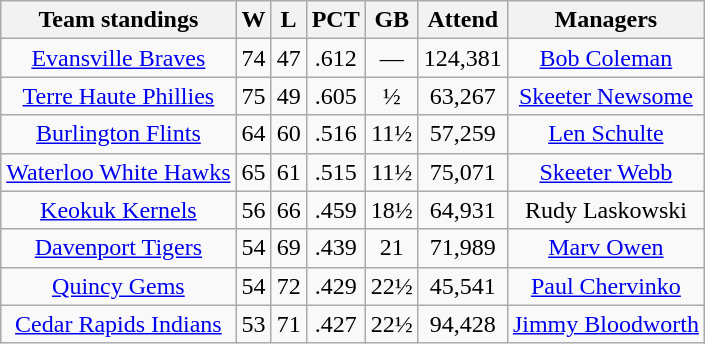<table class="wikitable" style="text-align:center">
<tr>
<th>Team standings</th>
<th>W</th>
<th>L</th>
<th>PCT</th>
<th>GB</th>
<th>Attend</th>
<th>Managers</th>
</tr>
<tr align=center>
<td><a href='#'>Evansville Braves</a></td>
<td>74</td>
<td>47</td>
<td>.612</td>
<td>—</td>
<td>124,381</td>
<td><a href='#'>Bob Coleman</a></td>
</tr>
<tr align=center>
<td><a href='#'>Terre Haute Phillies</a></td>
<td>75</td>
<td>49</td>
<td>.605</td>
<td>½</td>
<td>63,267</td>
<td><a href='#'>Skeeter Newsome</a></td>
</tr>
<tr align=center>
<td><a href='#'>Burlington Flints</a></td>
<td>64</td>
<td>60</td>
<td>.516</td>
<td>11½</td>
<td>57,259</td>
<td><a href='#'>Len Schulte</a></td>
</tr>
<tr align=center>
<td><a href='#'>Waterloo White Hawks</a></td>
<td>65</td>
<td>61</td>
<td>.515</td>
<td>11½</td>
<td>75,071</td>
<td><a href='#'>Skeeter Webb</a></td>
</tr>
<tr align=center>
<td><a href='#'>Keokuk Kernels</a></td>
<td>56</td>
<td>66</td>
<td>.459</td>
<td>18½</td>
<td>64,931</td>
<td>Rudy Laskowski</td>
</tr>
<tr align=center>
<td><a href='#'>Davenport Tigers</a></td>
<td>54</td>
<td>69</td>
<td>.439</td>
<td>21</td>
<td>71,989</td>
<td><a href='#'>Marv Owen</a></td>
</tr>
<tr align=center>
<td><a href='#'>Quincy Gems</a></td>
<td>54</td>
<td>72</td>
<td>.429</td>
<td>22½</td>
<td>45,541</td>
<td><a href='#'>Paul Chervinko</a></td>
</tr>
<tr align=center>
<td><a href='#'>Cedar Rapids Indians</a></td>
<td>53</td>
<td>71</td>
<td>.427</td>
<td>22½</td>
<td>94,428</td>
<td><a href='#'>Jimmy Bloodworth</a></td>
</tr>
</table>
